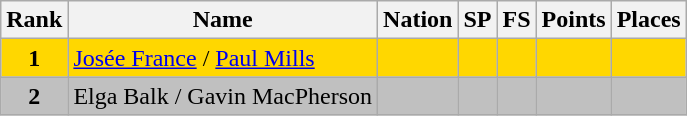<table class="wikitable">
<tr>
<th>Rank</th>
<th>Name</th>
<th>Nation</th>
<th>SP</th>
<th>FS</th>
<th>Points</th>
<th>Places</th>
</tr>
<tr bgcolor=gold>
<td align=center><strong>1</strong></td>
<td><a href='#'>Josée France</a> / <a href='#'>Paul Mills</a></td>
<td></td>
<td></td>
<td></td>
<td></td>
<td></td>
</tr>
<tr bgcolor=silver>
<td align=center><strong>2</strong></td>
<td>Elga Balk / Gavin MacPherson</td>
<td></td>
<td></td>
<td></td>
<td></td>
<td></td>
</tr>
</table>
